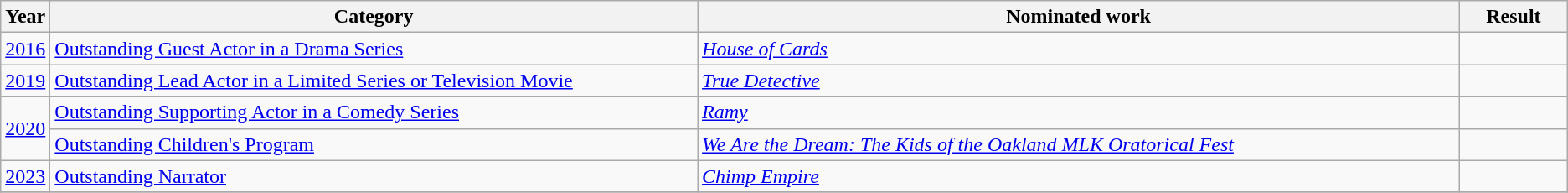<table class=wikitable>
<tr>
<th scope="col" style="width:1em;">Year</th>
<th scope="col" style="width:33em;">Category</th>
<th scope="col" style="width:39em;">Nominated work</th>
<th scope="col" style="width:5em;">Result</th>
</tr>
<tr>
<td><a href='#'>2016</a></td>
<td><a href='#'>Outstanding Guest Actor in a Drama Series</a></td>
<td><em><a href='#'>House of Cards</a></em></td>
<td></td>
</tr>
<tr>
<td><a href='#'>2019</a></td>
<td><a href='#'>Outstanding Lead Actor in a Limited Series or Television Movie</a></td>
<td><em><a href='#'>True Detective</a></em></td>
<td></td>
</tr>
<tr>
<td rowspan="2"><a href='#'>2020</a></td>
<td><a href='#'>Outstanding Supporting Actor in a Comedy Series</a></td>
<td><em><a href='#'>Ramy</a></em></td>
<td></td>
</tr>
<tr>
<td><a href='#'>Outstanding Children's Program</a></td>
<td><em><a href='#'>We Are the Dream: The Kids of the Oakland MLK Oratorical Fest</a></em></td>
<td></td>
</tr>
<tr>
<td><a href='#'>2023</a></td>
<td><a href='#'>Outstanding Narrator</a></td>
<td><em><a href='#'>Chimp Empire</a></em></td>
<td></td>
</tr>
<tr>
</tr>
</table>
